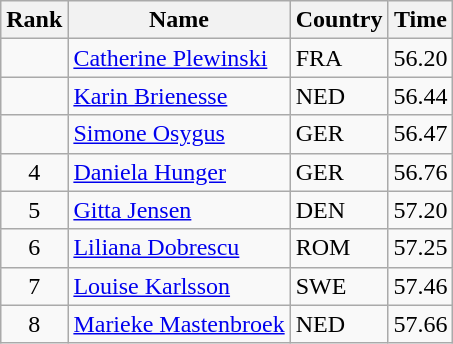<table class="wikitable">
<tr>
<th>Rank</th>
<th>Name</th>
<th>Country</th>
<th>Time</th>
</tr>
<tr>
<td align="center"></td>
<td><a href='#'>Catherine Plewinski</a></td>
<td> FRA</td>
<td align="center">56.20</td>
</tr>
<tr>
<td align="center"></td>
<td><a href='#'>Karin Brienesse</a></td>
<td> NED</td>
<td align="center">56.44</td>
</tr>
<tr>
<td align="center"></td>
<td><a href='#'>Simone Osygus</a></td>
<td> GER</td>
<td align="center">56.47</td>
</tr>
<tr>
<td align="center">4</td>
<td><a href='#'>Daniela Hunger</a></td>
<td> GER</td>
<td align="center">56.76</td>
</tr>
<tr>
<td align="center">5</td>
<td><a href='#'>Gitta Jensen</a></td>
<td> DEN</td>
<td align="center">57.20</td>
</tr>
<tr>
<td align="center">6</td>
<td><a href='#'>Liliana Dobrescu</a></td>
<td> ROM</td>
<td align="center">57.25</td>
</tr>
<tr>
<td align="center">7</td>
<td><a href='#'>Louise Karlsson</a></td>
<td> SWE</td>
<td align="center">57.46</td>
</tr>
<tr>
<td align="center">8</td>
<td><a href='#'>Marieke Mastenbroek</a></td>
<td> NED</td>
<td align="center">57.66</td>
</tr>
</table>
